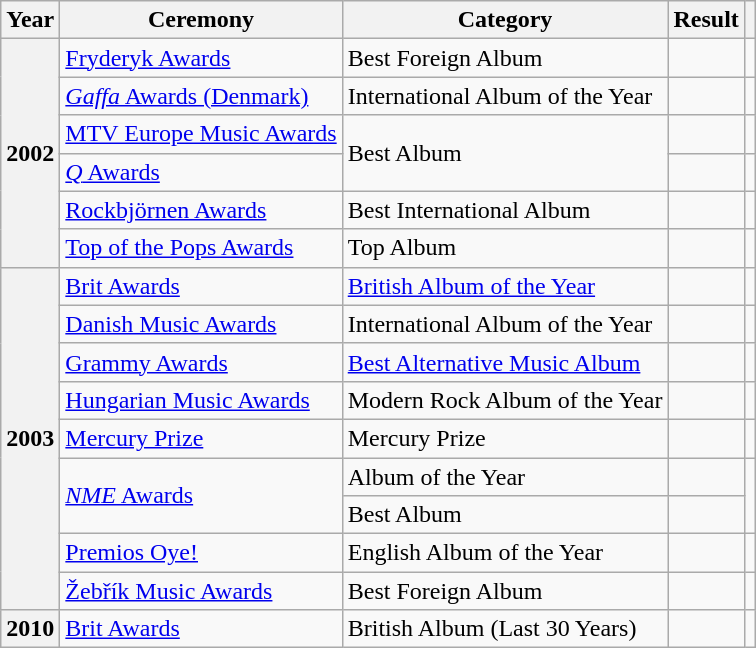<table class="wikitable sortable plainrowheaders">
<tr>
<th scope="col">Year</th>
<th scope="col">Ceremony</th>
<th scope="col">Category</th>
<th scope="col">Result</th>
<th scope="col" class="unsortable"></th>
</tr>
<tr>
<th rowspan="6" scope="row" style="text-align:center;">2002</th>
<td><a href='#'>Fryderyk Awards</a></td>
<td>Best Foreign Album</td>
<td></td>
<td style="text-align:center;"></td>
</tr>
<tr>
<td><a href='#'><em>Gaffa</em> Awards (Denmark)</a></td>
<td>International Album of the Year</td>
<td></td>
<td style="text-align:center;"></td>
</tr>
<tr>
<td><a href='#'>MTV Europe Music Awards</a></td>
<td rowspan="2">Best Album</td>
<td></td>
<td style="text-align:center;"></td>
</tr>
<tr>
<td><a href='#'><em>Q</em> Awards</a></td>
<td></td>
<td style="text-align:center;"></td>
</tr>
<tr>
<td><a href='#'>Rockbjörnen Awards</a></td>
<td>Best International Album</td>
<td></td>
<td style="text-align:center;"></td>
</tr>
<tr>
<td><a href='#'>Top of the Pops Awards</a></td>
<td>Top Album</td>
<td></td>
<td style="text-align:center;"></td>
</tr>
<tr>
<th rowspan="9" scope="row" style="text-align:center;">2003</th>
<td><a href='#'>Brit Awards</a></td>
<td><a href='#'>British Album of the Year</a></td>
<td></td>
<td style="text-align:center;"></td>
</tr>
<tr>
<td><a href='#'>Danish Music Awards</a></td>
<td>International Album of the Year</td>
<td></td>
<td style="text-align:center;"></td>
</tr>
<tr>
<td><a href='#'>Grammy Awards</a></td>
<td><a href='#'>Best Alternative Music Album</a></td>
<td></td>
<td style="text-align:center;"></td>
</tr>
<tr>
<td><a href='#'>Hungarian Music Awards</a></td>
<td>Modern Rock Album of the Year</td>
<td></td>
<td style="text-align:center;"></td>
</tr>
<tr>
<td><a href='#'>Mercury Prize</a></td>
<td>Mercury Prize</td>
<td></td>
<td style="text-align:center;"></td>
</tr>
<tr>
<td rowspan="2"><a href='#'><em>NME</em> Awards</a></td>
<td>Album of the Year</td>
<td></td>
<td rowspan="2" style="text-align:center;"></td>
</tr>
<tr>
<td>Best Album</td>
<td></td>
</tr>
<tr>
<td><a href='#'>Premios Oye!</a></td>
<td>English Album of the Year</td>
<td></td>
<td style="text-align:center;"></td>
</tr>
<tr>
<td><a href='#'>Žebřík Music Awards</a></td>
<td>Best Foreign Album</td>
<td></td>
<td style="text-align:center;"></td>
</tr>
<tr>
<th scope="row" style="text-align:center;">2010</th>
<td><a href='#'>Brit Awards</a></td>
<td>British Album (Last 30 Years)</td>
<td></td>
<td style="text-align:center;"></td>
</tr>
</table>
